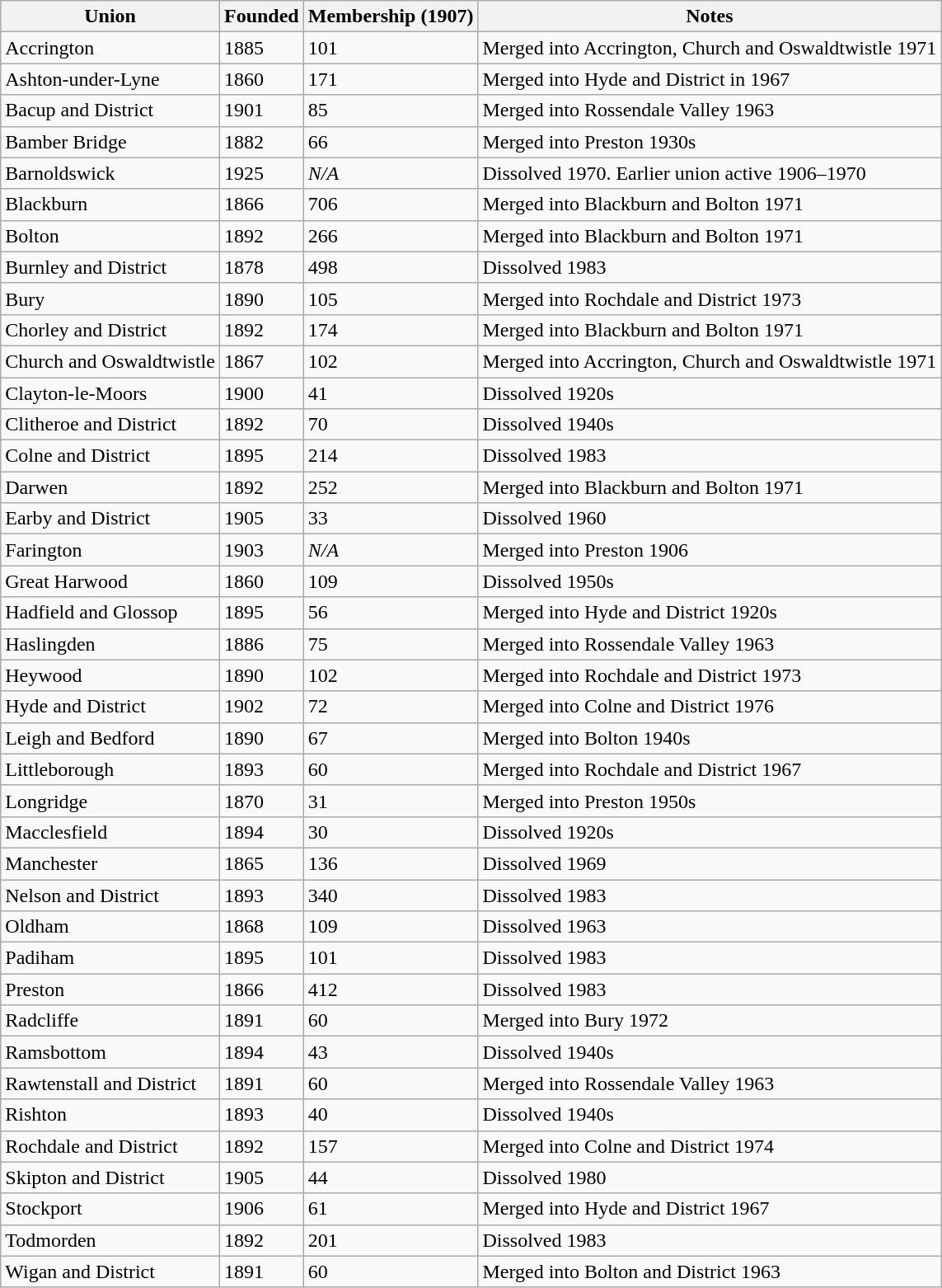<table class="wikitable sortable">
<tr>
<th>Union</th>
<th>Founded</th>
<th>Membership (1907)</th>
<th>Notes</th>
</tr>
<tr>
<td>Accrington</td>
<td>1885</td>
<td>101</td>
<td>Merged into Accrington, Church and Oswaldtwistle 1971</td>
</tr>
<tr>
<td>Ashton-under-Lyne</td>
<td>1860</td>
<td>171</td>
<td>Merged into Hyde and District in 1967</td>
</tr>
<tr>
<td>Bacup and District</td>
<td>1901</td>
<td>85</td>
<td>Merged into Rossendale Valley 1963</td>
</tr>
<tr>
<td>Bamber Bridge</td>
<td>1882</td>
<td>66</td>
<td>Merged into Preston 1930s</td>
</tr>
<tr>
<td>Barnoldswick</td>
<td>1925</td>
<td><em>N/A</em></td>
<td>Dissolved 1970. Earlier union active 1906–1970</td>
</tr>
<tr>
<td>Blackburn</td>
<td>1866</td>
<td>706</td>
<td>Merged into Blackburn and Bolton 1971</td>
</tr>
<tr>
<td>Bolton</td>
<td>1892</td>
<td>266</td>
<td>Merged into Blackburn and Bolton 1971</td>
</tr>
<tr>
<td>Burnley and District</td>
<td>1878</td>
<td>498</td>
<td>Dissolved 1983</td>
</tr>
<tr>
<td>Bury</td>
<td>1890</td>
<td>105</td>
<td>Merged into Rochdale and District 1973</td>
</tr>
<tr>
<td>Chorley and District</td>
<td>1892</td>
<td>174</td>
<td>Merged into Blackburn and Bolton 1971</td>
</tr>
<tr>
<td>Church and Oswaldtwistle</td>
<td>1867</td>
<td>102</td>
<td>Merged into Accrington, Church and Oswaldtwistle 1971</td>
</tr>
<tr>
<td>Clayton-le-Moors</td>
<td>1900</td>
<td>41</td>
<td>Dissolved 1920s</td>
</tr>
<tr>
<td>Clitheroe and District</td>
<td>1892</td>
<td>70</td>
<td>Dissolved 1940s</td>
</tr>
<tr>
<td>Colne and District</td>
<td>1895</td>
<td>214</td>
<td>Dissolved 1983</td>
</tr>
<tr>
<td>Darwen</td>
<td>1892</td>
<td>252</td>
<td>Merged into Blackburn and Bolton 1971</td>
</tr>
<tr>
<td>Earby and District</td>
<td>1905</td>
<td>33</td>
<td>Dissolved 1960</td>
</tr>
<tr>
<td>Farington</td>
<td>1903</td>
<td><em>N/A</em></td>
<td>Merged into Preston 1906</td>
</tr>
<tr>
<td>Great Harwood</td>
<td>1860</td>
<td>109</td>
<td>Dissolved 1950s</td>
</tr>
<tr>
<td>Hadfield and Glossop</td>
<td>1895</td>
<td>56</td>
<td>Merged into Hyde and District 1920s</td>
</tr>
<tr>
<td>Haslingden</td>
<td>1886</td>
<td>75</td>
<td>Merged into Rossendale Valley 1963</td>
</tr>
<tr>
<td>Heywood</td>
<td>1890</td>
<td>102</td>
<td>Merged into Rochdale and District 1973</td>
</tr>
<tr>
<td>Hyde and District</td>
<td>1902</td>
<td>72</td>
<td>Merged into Colne and District 1976</td>
</tr>
<tr>
<td>Leigh and Bedford</td>
<td>1890</td>
<td>67</td>
<td>Merged into Bolton 1940s</td>
</tr>
<tr>
<td>Littleborough</td>
<td>1893</td>
<td>60</td>
<td>Merged into Rochdale and District 1967</td>
</tr>
<tr>
<td>Longridge</td>
<td>1870</td>
<td>31</td>
<td>Merged into Preston 1950s</td>
</tr>
<tr>
<td>Macclesfield</td>
<td>1894</td>
<td>30</td>
<td>Dissolved 1920s</td>
</tr>
<tr>
<td>Manchester</td>
<td>1865</td>
<td>136</td>
<td>Dissolved 1969</td>
</tr>
<tr>
<td>Nelson and District</td>
<td>1893</td>
<td>340</td>
<td>Dissolved 1983</td>
</tr>
<tr>
<td>Oldham</td>
<td>1868</td>
<td>109</td>
<td>Dissolved 1963</td>
</tr>
<tr>
<td>Padiham</td>
<td>1895</td>
<td>101</td>
<td>Dissolved 1983</td>
</tr>
<tr>
<td>Preston</td>
<td>1866</td>
<td>412</td>
<td>Dissolved 1983</td>
</tr>
<tr>
<td>Radcliffe</td>
<td>1891</td>
<td>60</td>
<td>Merged into Bury 1972</td>
</tr>
<tr>
<td>Ramsbottom</td>
<td>1894</td>
<td>43</td>
<td>Dissolved 1940s</td>
</tr>
<tr>
<td>Rawtenstall and District</td>
<td>1891</td>
<td>60</td>
<td>Merged into Rossendale Valley 1963</td>
</tr>
<tr>
<td>Rishton</td>
<td>1893</td>
<td>40</td>
<td>Dissolved 1940s</td>
</tr>
<tr>
<td>Rochdale and District</td>
<td>1892</td>
<td>157</td>
<td>Merged into Colne and District 1974</td>
</tr>
<tr>
<td>Skipton and District</td>
<td>1905</td>
<td>44</td>
<td>Dissolved 1980</td>
</tr>
<tr>
<td>Stockport</td>
<td>1906</td>
<td>61</td>
<td>Merged into Hyde and District 1967</td>
</tr>
<tr>
<td>Todmorden</td>
<td>1892</td>
<td>201</td>
<td>Dissolved 1983</td>
</tr>
<tr>
<td>Wigan and District</td>
<td>1891</td>
<td>60</td>
<td>Merged into Bolton and District 1963</td>
</tr>
</table>
